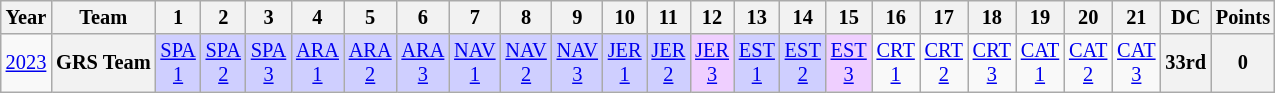<table class="wikitable" style="text-align:center; font-size:85%">
<tr>
<th>Year</th>
<th>Team</th>
<th>1</th>
<th>2</th>
<th>3</th>
<th>4</th>
<th>5</th>
<th>6</th>
<th>7</th>
<th>8</th>
<th>9</th>
<th>10</th>
<th>11</th>
<th>12</th>
<th>13</th>
<th>14</th>
<th>15</th>
<th>16</th>
<th>17</th>
<th>18</th>
<th>19</th>
<th>20</th>
<th>21</th>
<th>DC</th>
<th>Points</th>
</tr>
<tr>
<td><a href='#'>2023</a></td>
<th nowrap>GRS Team</th>
<td style="background:#CFCFFF;"><a href='#'>SPA<br>1</a><br></td>
<td style="background:#CFCFFF;"><a href='#'>SPA<br>2</a><br></td>
<td style="background:#CFCFFF;"><a href='#'>SPA<br>3</a><br></td>
<td style="background:#CFCFFF;"><a href='#'>ARA<br>1</a><br></td>
<td style="background:#CFCFFF;"><a href='#'>ARA<br>2</a><br></td>
<td style="background:#CFCFFF;"><a href='#'>ARA<br>3</a><br></td>
<td style="background:#CFCFFF;"><a href='#'>NAV<br>1</a><br></td>
<td style="background:#CFCFFF;"><a href='#'>NAV<br>2</a><br></td>
<td style="background:#CFCFFF;"><a href='#'>NAV<br>3</a><br></td>
<td style="background:#CFCFFF;"><a href='#'>JER<br>1</a><br></td>
<td style="background:#CFCFFF;"><a href='#'>JER<br>2</a><br></td>
<td style="background:#EFCFFF;"><a href='#'>JER<br>3</a><br></td>
<td style="background:#CFCFFF;"><a href='#'>EST<br>1</a><br></td>
<td style="background:#CFCFFF;"><a href='#'>EST<br>2</a><br></td>
<td style="background:#EFCFFF;"><a href='#'>EST<br>3</a><br></td>
<td><a href='#'>CRT<br>1</a></td>
<td><a href='#'>CRT<br>2</a></td>
<td><a href='#'>CRT<br>3</a></td>
<td><a href='#'>CAT<br>1</a></td>
<td><a href='#'>CAT<br>2</a></td>
<td><a href='#'>CAT<br>3</a></td>
<th>33rd</th>
<th>0</th>
</tr>
</table>
